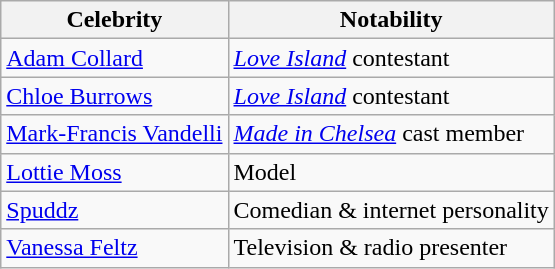<table class="wikitable sortable">
<tr>
<th>Celebrity</th>
<th>Notability</th>
</tr>
<tr>
<td><a href='#'>Adam Collard</a></td>
<td><em><a href='#'>Love Island</a></em> contestant</td>
</tr>
<tr>
<td><a href='#'>Chloe Burrows</a></td>
<td><em><a href='#'>Love Island</a></em> contestant</td>
</tr>
<tr>
<td><a href='#'>Mark-Francis Vandelli</a></td>
<td><em><a href='#'>Made in Chelsea</a></em> cast member</td>
</tr>
<tr>
<td><a href='#'>Lottie Moss</a></td>
<td>Model</td>
</tr>
<tr>
<td><a href='#'>Spuddz</a></td>
<td>Comedian & internet personality</td>
</tr>
<tr>
<td><a href='#'>Vanessa Feltz</a></td>
<td>Television & radio presenter</td>
</tr>
</table>
